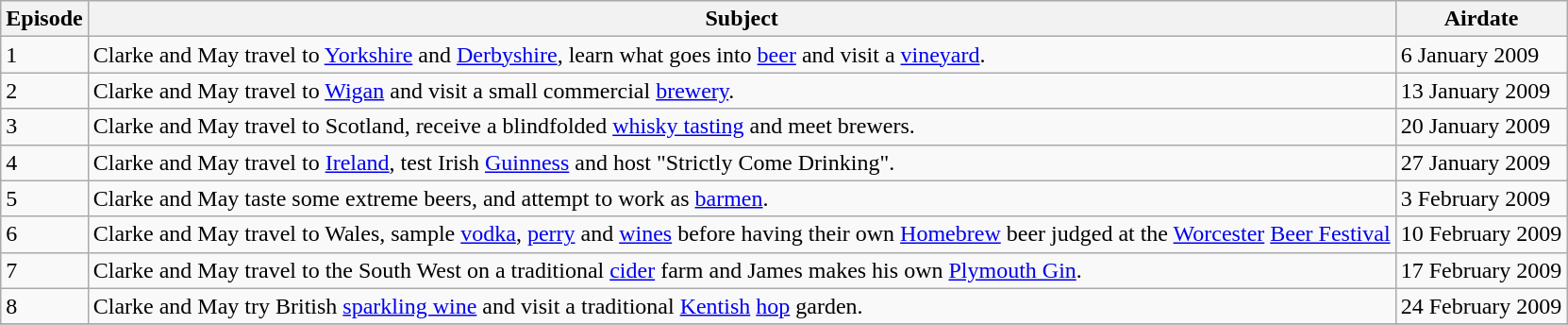<table class="wikitable">
<tr>
<th>Episode</th>
<th>Subject</th>
<th>Airdate</th>
</tr>
<tr>
<td>1</td>
<td>Clarke and May travel to <a href='#'>Yorkshire</a> and <a href='#'>Derbyshire</a>, learn what goes into <a href='#'>beer</a> and visit a <a href='#'>vineyard</a>.</td>
<td>6 January 2009</td>
</tr>
<tr>
<td>2</td>
<td>Clarke and May travel to <a href='#'>Wigan</a> and visit a small commercial <a href='#'>brewery</a>.</td>
<td>13 January 2009</td>
</tr>
<tr>
<td>3</td>
<td>Clarke and May travel to Scotland, receive a blindfolded <a href='#'>whisky tasting</a> and meet brewers.</td>
<td>20 January 2009</td>
</tr>
<tr>
<td>4</td>
<td>Clarke and May travel to <a href='#'>Ireland</a>, test Irish <a href='#'>Guinness</a> and host "Strictly Come Drinking".</td>
<td>27 January 2009</td>
</tr>
<tr>
<td>5</td>
<td>Clarke and May taste some extreme beers, and attempt to work as <a href='#'>barmen</a>.</td>
<td>3 February 2009</td>
</tr>
<tr>
<td>6</td>
<td>Clarke and May travel to Wales, sample <a href='#'>vodka</a>, <a href='#'>perry</a> and <a href='#'>wines</a> before having their own <a href='#'>Homebrew</a> beer judged at the <a href='#'>Worcester</a> <a href='#'>Beer Festival</a></td>
<td>10 February 2009</td>
</tr>
<tr>
<td>7</td>
<td>Clarke and May travel to the South West on a traditional <a href='#'>cider</a> farm and James makes his own <a href='#'>Plymouth Gin</a>.</td>
<td>17 February 2009</td>
</tr>
<tr>
<td>8</td>
<td>Clarke and May try British <a href='#'>sparkling wine</a> and visit a traditional <a href='#'>Kentish</a> <a href='#'>hop</a> garden.</td>
<td>24 February 2009</td>
</tr>
<tr>
</tr>
</table>
